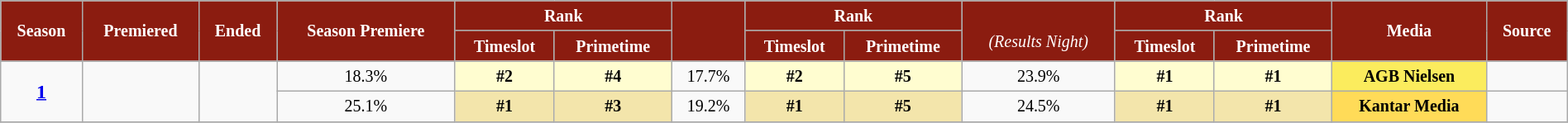<table class="wikitable" style="text-align:center; background:#f9f9f9; line-height:16px;" width="100%">
<tr>
<th style="background:#8b1c10; color:#ffffff;" rowspan="2"><small>Season</small></th>
<th style="background:#8b1c10; color:#ffffff;" rowspan="2"><small>Premiered</small></th>
<th style="background:#8b1c10; color:#ffffff;" rowspan="2"><small>Ended</small></th>
<th style="background:#8b1c10; color:#ffffff;" rowspan="2"><small>Season Premiere</small></th>
<th style="background:#8b1c10; color:#ffffff;" colspan="2"><small>Rank</small></th>
<td style="background:#8b1c10; color:#ffffff;" rowspan="2"><small><strong></strong></small><br><small><em></em></small></td>
<th style="background:#8b1c10; color:#ffffff;" colspan="2"><small>Rank</small></th>
<td style="background:#8b1c10; color:#ffffff;" rowspan="2"><small><strong></strong></small><br><small><em>(Results Night)</em></small></td>
<th style="background:#8b1c10; color:#ffffff;" colspan="2"><small>Rank</small></th>
<th style="background:#8b1c10; color:#ffffff;" rowspan="2"><small>Media</small></th>
<th style="background:#8b1c10; color:#ffffff;" rowspan="2"><small>Source</small></th>
</tr>
<tr>
<th style="background:#8b1c10; color:#ffffff;"><small>Timeslot</small></th>
<th style="background:#8b1c10; color:#ffffff;"><small>Primetime</small></th>
<th style="background:#8b1c10; color:#ffffff;"><small>Timeslot</small></th>
<th style="background:#8b1c10; color:#ffffff;"><small>Primetime</small></th>
<th style="background:#8b1c10; color:#ffffff;"><small>Timeslot</small></th>
<th style="background:#8b1c10; color:#ffffff;"><small>Primetime</small></th>
</tr>
<tr>
<td rowspan="2"><strong><a href='#'>1</a></strong></td>
<td rowspan="2"><small></small></td>
<td rowspan="2"><small></small></td>
<td><small>18.3%</small></td>
<th style="background:#FFFDD0"><small>#2</small></th>
<th style="background:#FFFDD0"><small>#4</small></th>
<td><small>17.7%</small></td>
<th style="background:#FFFDD0"><small>#2</small></th>
<th style="background:#FFFDD0"><small>#5</small></th>
<td><small>23.9%</small></td>
<th style="background:#FFFDD0"><small>#1</small></th>
<th style="background:#FFFDD0"><small>#1</small></th>
<th style="background:#FBEC5D"><small>AGB Nielsen</small></th>
<td></td>
</tr>
<tr>
<td><small>25.1%</small></td>
<th style="background:#F3E5AB"><small>#1</small></th>
<th style="background:#F3E5AB"><small>#3</small></th>
<td><small>19.2%</small></td>
<th style="background:#F3E5AB"><small>#1</small></th>
<th style="background:#F3E5AB"><small>#5</small></th>
<td><small>24.5%</small></td>
<th style="background:#F3E5AB"><small>#1</small></th>
<th style="background:#F3E5AB"><small>#1</small></th>
<th style="background:#FFDB58"><small>Kantar Media</small></th>
<td></td>
</tr>
<tr>
</tr>
</table>
